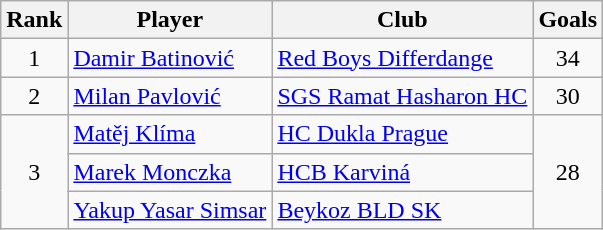<table class="wikitable sortable" style="text-align:center">
<tr>
<th>Rank</th>
<th>Player</th>
<th>Club</th>
<th>Goals</th>
</tr>
<tr>
<td>1</td>
<td align="left"> <a href='#'>Damir Batinović</a></td>
<td align="left"> <a href='#'>Red Boys Differdange</a></td>
<td>34</td>
</tr>
<tr>
<td>2</td>
<td align="left"> <a href='#'>Milan Pavlović</a></td>
<td align="left"> <a href='#'>SGS Ramat Hasharon HC</a></td>
<td>30</td>
</tr>
<tr>
<td rowspan=3>3</td>
<td align="left"> <a href='#'>Matěj Klíma</a></td>
<td align="left"> <a href='#'>HC Dukla Prague</a></td>
<td rowspan=3>28</td>
</tr>
<tr>
<td align="left"> <a href='#'>Marek Monczka</a></td>
<td align="left"> <a href='#'>HCB Karviná</a></td>
</tr>
<tr>
<td align="left"> <a href='#'>Yakup Yasar Simsar</a></td>
<td align="left"> <a href='#'>Beykoz BLD SK</a></td>
</tr>
</table>
